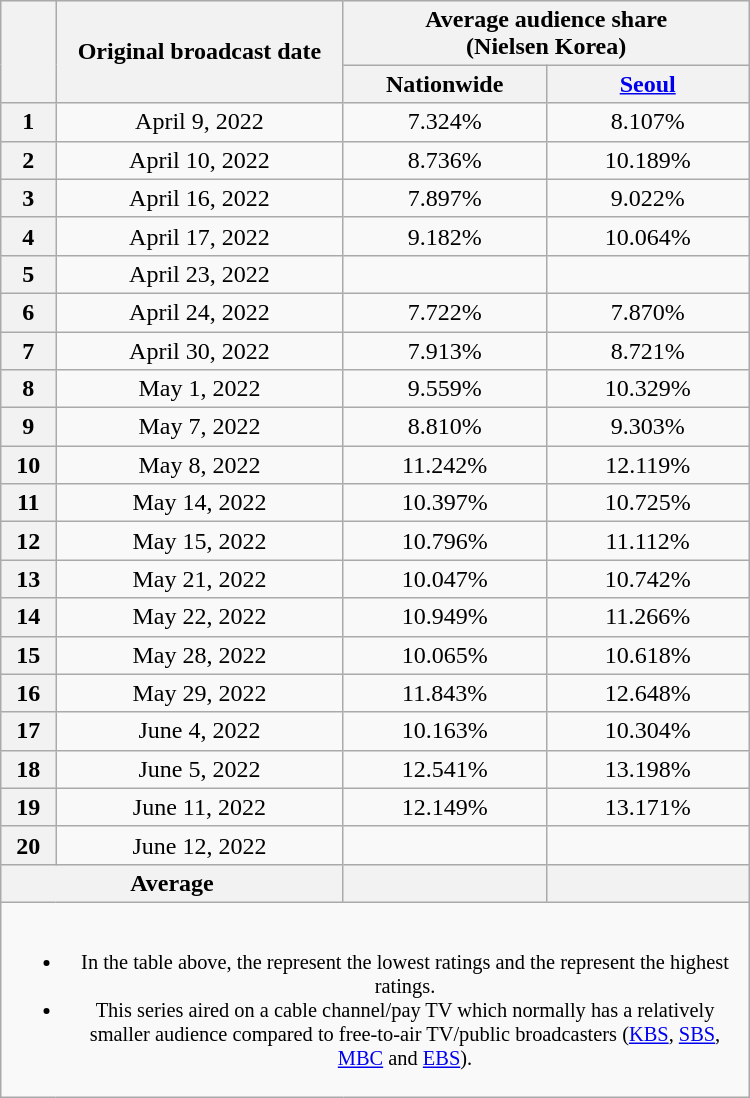<table class="wikitable" style="text-align:center; max-width:500px; margin-left: auto; margin-right: auto; border: none;">
<tr>
</tr>
<tr>
<th rowspan="2"></th>
<th rowspan="2">Original broadcast date</th>
<th colspan="2">Average audience share<br>(Nielsen Korea)</th>
</tr>
<tr>
<th scope="col" style="width:8em">Nationwide</th>
<th scope="col" style="width:8em"><a href='#'>Seoul</a></th>
</tr>
<tr>
<th>1</th>
<td>April 9, 2022</td>
<td>7.324% </td>
<td>8.107% </td>
</tr>
<tr>
<th>2</th>
<td>April 10, 2022</td>
<td>8.736% </td>
<td>10.189% </td>
</tr>
<tr>
<th>3</th>
<td>April 16, 2022</td>
<td>7.897% </td>
<td>9.022% </td>
</tr>
<tr>
<th>4</th>
<td>April 17, 2022</td>
<td>9.182% </td>
<td>10.064% </td>
</tr>
<tr>
<th>5</th>
<td>April 23, 2022</td>
<td><strong></strong> </td>
<td><strong></strong> </td>
</tr>
<tr>
<th>6</th>
<td>April 24, 2022</td>
<td>7.722% </td>
<td>7.870% </td>
</tr>
<tr>
<th>7</th>
<td>April 30, 2022</td>
<td>7.913% </td>
<td>8.721% </td>
</tr>
<tr>
<th>8</th>
<td>May 1, 2022</td>
<td>9.559% </td>
<td>10.329% </td>
</tr>
<tr>
<th>9</th>
<td>May 7, 2022</td>
<td>8.810% </td>
<td>9.303% </td>
</tr>
<tr>
<th>10</th>
<td>May 8, 2022</td>
<td>11.242% </td>
<td>12.119% </td>
</tr>
<tr>
<th>11</th>
<td>May 14, 2022</td>
<td>10.397% </td>
<td>10.725% </td>
</tr>
<tr>
<th>12</th>
<td>May 15, 2022</td>
<td>10.796% </td>
<td>11.112% </td>
</tr>
<tr>
<th>13</th>
<td>May 21, 2022</td>
<td>10.047% </td>
<td>10.742% </td>
</tr>
<tr>
<th>14</th>
<td>May 22, 2022</td>
<td>10.949% </td>
<td>11.266% </td>
</tr>
<tr>
<th>15</th>
<td>May 28, 2022</td>
<td>10.065% </td>
<td>10.618% </td>
</tr>
<tr>
<th>16</th>
<td>May 29, 2022</td>
<td>11.843% </td>
<td>12.648% </td>
</tr>
<tr>
<th>17</th>
<td>June 4, 2022</td>
<td>10.163% </td>
<td>10.304% </td>
</tr>
<tr>
<th>18</th>
<td>June 5, 2022</td>
<td>12.541% </td>
<td>13.198% </td>
</tr>
<tr>
<th>19</th>
<td>June 11, 2022</td>
<td>12.149% </td>
<td>13.171% </td>
</tr>
<tr>
<th>20</th>
<td>June 12, 2022</td>
<td><strong></strong> </td>
<td><strong></strong> </td>
</tr>
<tr>
<th colspan="2">Average</th>
<th></th>
<th></th>
</tr>
<tr>
<td colspan="4" style="font-size:85%"><br><ul><li>In the table above, the <strong></strong> represent the lowest ratings and the <strong></strong> represent the highest ratings.</li><li>This series aired on a cable channel/pay TV which normally has a relatively smaller audience compared to free-to-air TV/public broadcasters (<a href='#'>KBS</a>, <a href='#'>SBS</a>, <a href='#'>MBC</a> and <a href='#'>EBS</a>).</li></ul></td>
</tr>
</table>
